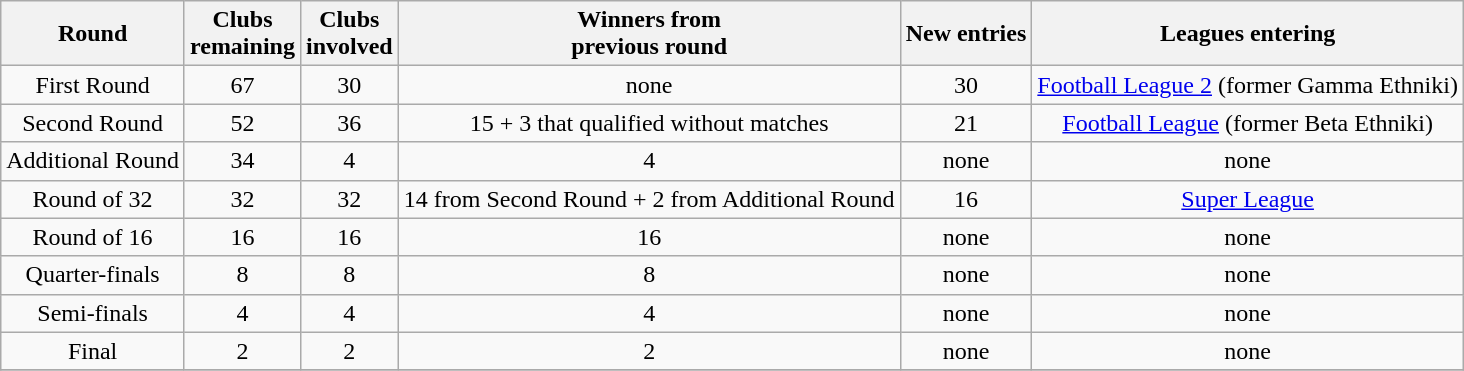<table class="wikitable" style="text-align:center">
<tr>
<th>Round</th>
<th>Clubs<br>remaining</th>
<th>Clubs<br>involved</th>
<th>Winners from<br>previous round</th>
<th>New entries</th>
<th>Leagues entering</th>
</tr>
<tr>
<td>First Round</td>
<td>67</td>
<td>30</td>
<td>none</td>
<td>30</td>
<td><a href='#'>Football League 2</a> (former Gamma Ethniki)</td>
</tr>
<tr>
<td>Second Round</td>
<td>52</td>
<td>36</td>
<td>15 + 3 that qualified without matches</td>
<td>21</td>
<td><a href='#'>Football League</a> (former Beta Ethniki)</td>
</tr>
<tr>
<td>Additional Round</td>
<td>34</td>
<td>4</td>
<td>4</td>
<td>none</td>
<td>none</td>
</tr>
<tr>
<td>Round of 32</td>
<td>32</td>
<td>32</td>
<td>14 from Second Round + 2 from Additional Round</td>
<td>16</td>
<td><a href='#'>Super League</a></td>
</tr>
<tr>
<td>Round of 16</td>
<td>16</td>
<td>16</td>
<td>16</td>
<td>none</td>
<td>none</td>
</tr>
<tr>
<td>Quarter-finals</td>
<td>8</td>
<td>8</td>
<td>8</td>
<td>none</td>
<td>none</td>
</tr>
<tr>
<td>Semi-finals</td>
<td>4</td>
<td>4</td>
<td>4</td>
<td>none</td>
<td>none</td>
</tr>
<tr>
<td>Final</td>
<td>2</td>
<td>2</td>
<td>2</td>
<td>none</td>
<td>none</td>
</tr>
<tr>
</tr>
</table>
